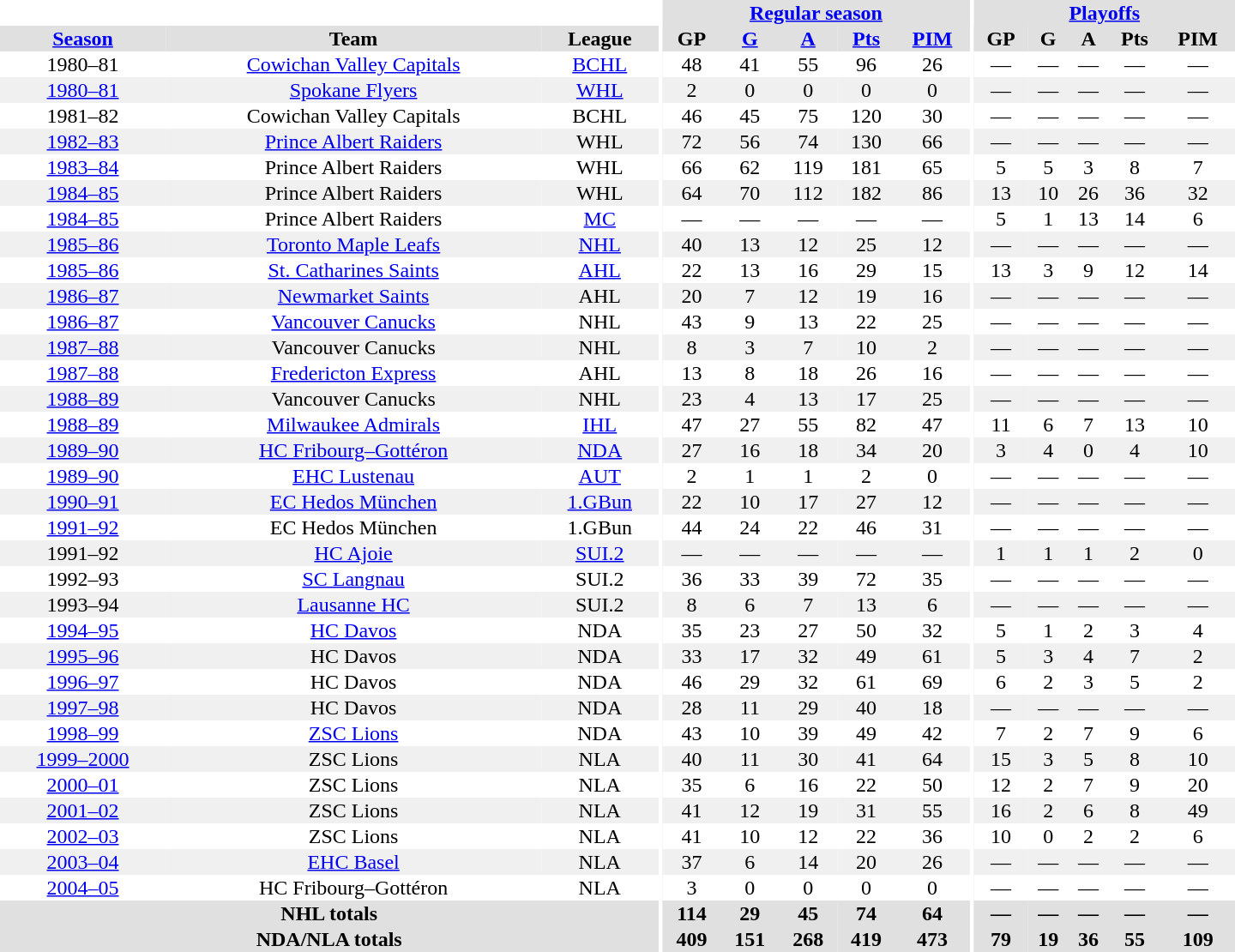<table border="0" cellpadding="1" cellspacing="0" style="text-align:center; width:60em">
<tr bgcolor="#e0e0e0">
<th colspan="3" bgcolor="#ffffff"></th>
<th rowspan="99" bgcolor="#ffffff"></th>
<th colspan="5"><a href='#'>Regular season</a></th>
<th rowspan="99" bgcolor="#ffffff"></th>
<th colspan="5"><a href='#'>Playoffs</a></th>
</tr>
<tr bgcolor="#e0e0e0">
<th><a href='#'>Season</a></th>
<th>Team</th>
<th>League</th>
<th>GP</th>
<th><a href='#'>G</a></th>
<th><a href='#'>A</a></th>
<th><a href='#'>Pts</a></th>
<th><a href='#'>PIM</a></th>
<th>GP</th>
<th>G</th>
<th>A</th>
<th>Pts</th>
<th>PIM</th>
</tr>
<tr>
<td>1980–81</td>
<td><a href='#'>Cowichan Valley Capitals</a></td>
<td><a href='#'>BCHL</a></td>
<td>48</td>
<td>41</td>
<td>55</td>
<td>96</td>
<td>26</td>
<td>—</td>
<td>—</td>
<td>—</td>
<td>—</td>
<td>—</td>
</tr>
<tr bgcolor="#f0f0f0">
<td><a href='#'>1980–81</a></td>
<td><a href='#'>Spokane Flyers</a></td>
<td><a href='#'>WHL</a></td>
<td>2</td>
<td>0</td>
<td>0</td>
<td>0</td>
<td>0</td>
<td>—</td>
<td>—</td>
<td>—</td>
<td>—</td>
<td>—</td>
</tr>
<tr>
<td>1981–82</td>
<td>Cowichan Valley Capitals</td>
<td>BCHL</td>
<td>46</td>
<td>45</td>
<td>75</td>
<td>120</td>
<td>30</td>
<td>—</td>
<td>—</td>
<td>—</td>
<td>—</td>
<td>—</td>
</tr>
<tr bgcolor="#f0f0f0">
<td><a href='#'>1982–83</a></td>
<td><a href='#'>Prince Albert Raiders</a></td>
<td>WHL</td>
<td>72</td>
<td>56</td>
<td>74</td>
<td>130</td>
<td>66</td>
<td>—</td>
<td>—</td>
<td>—</td>
<td>—</td>
<td>—</td>
</tr>
<tr>
<td><a href='#'>1983–84</a></td>
<td>Prince Albert Raiders</td>
<td>WHL</td>
<td>66</td>
<td>62</td>
<td>119</td>
<td>181</td>
<td>65</td>
<td>5</td>
<td>5</td>
<td>3</td>
<td>8</td>
<td>7</td>
</tr>
<tr bgcolor="#f0f0f0">
<td><a href='#'>1984–85</a></td>
<td>Prince Albert Raiders</td>
<td>WHL</td>
<td>64</td>
<td>70</td>
<td>112</td>
<td>182</td>
<td>86</td>
<td>13</td>
<td>10</td>
<td>26</td>
<td>36</td>
<td>32</td>
</tr>
<tr>
<td><a href='#'>1984–85</a></td>
<td>Prince Albert Raiders</td>
<td><a href='#'>MC</a></td>
<td>—</td>
<td>—</td>
<td>—</td>
<td>—</td>
<td>—</td>
<td>5</td>
<td>1</td>
<td>13</td>
<td>14</td>
<td>6</td>
</tr>
<tr bgcolor="#f0f0f0">
<td><a href='#'>1985–86</a></td>
<td><a href='#'>Toronto Maple Leafs</a></td>
<td><a href='#'>NHL</a></td>
<td>40</td>
<td>13</td>
<td>12</td>
<td>25</td>
<td>12</td>
<td>—</td>
<td>—</td>
<td>—</td>
<td>—</td>
<td>—</td>
</tr>
<tr>
<td><a href='#'>1985–86</a></td>
<td><a href='#'>St. Catharines Saints</a></td>
<td><a href='#'>AHL</a></td>
<td>22</td>
<td>13</td>
<td>16</td>
<td>29</td>
<td>15</td>
<td>13</td>
<td>3</td>
<td>9</td>
<td>12</td>
<td>14</td>
</tr>
<tr bgcolor="#f0f0f0">
<td><a href='#'>1986–87</a></td>
<td><a href='#'>Newmarket Saints</a></td>
<td>AHL</td>
<td>20</td>
<td>7</td>
<td>12</td>
<td>19</td>
<td>16</td>
<td>—</td>
<td>—</td>
<td>—</td>
<td>—</td>
<td>—</td>
</tr>
<tr>
<td><a href='#'>1986–87</a></td>
<td><a href='#'>Vancouver Canucks</a></td>
<td>NHL</td>
<td>43</td>
<td>9</td>
<td>13</td>
<td>22</td>
<td>25</td>
<td>—</td>
<td>—</td>
<td>—</td>
<td>—</td>
<td>—</td>
</tr>
<tr bgcolor="#f0f0f0">
<td><a href='#'>1987–88</a></td>
<td>Vancouver Canucks</td>
<td>NHL</td>
<td>8</td>
<td>3</td>
<td>7</td>
<td>10</td>
<td>2</td>
<td>—</td>
<td>—</td>
<td>—</td>
<td>—</td>
<td>—</td>
</tr>
<tr>
<td><a href='#'>1987–88</a></td>
<td><a href='#'>Fredericton Express</a></td>
<td>AHL</td>
<td>13</td>
<td>8</td>
<td>18</td>
<td>26</td>
<td>16</td>
<td>—</td>
<td>—</td>
<td>—</td>
<td>—</td>
<td>—</td>
</tr>
<tr bgcolor="#f0f0f0">
<td><a href='#'>1988–89</a></td>
<td>Vancouver Canucks</td>
<td>NHL</td>
<td>23</td>
<td>4</td>
<td>13</td>
<td>17</td>
<td>25</td>
<td>—</td>
<td>—</td>
<td>—</td>
<td>—</td>
<td>—</td>
</tr>
<tr>
<td><a href='#'>1988–89</a></td>
<td><a href='#'>Milwaukee Admirals</a></td>
<td><a href='#'>IHL</a></td>
<td>47</td>
<td>27</td>
<td>55</td>
<td>82</td>
<td>47</td>
<td>11</td>
<td>6</td>
<td>7</td>
<td>13</td>
<td>10</td>
</tr>
<tr bgcolor="#f0f0f0">
<td><a href='#'>1989–90</a></td>
<td><a href='#'>HC Fribourg–Gottéron</a></td>
<td><a href='#'>NDA</a></td>
<td>27</td>
<td>16</td>
<td>18</td>
<td>34</td>
<td>20</td>
<td>3</td>
<td>4</td>
<td>0</td>
<td>4</td>
<td>10</td>
</tr>
<tr>
<td><a href='#'>1989–90</a></td>
<td><a href='#'>EHC Lustenau</a></td>
<td><a href='#'>AUT</a></td>
<td>2</td>
<td>1</td>
<td>1</td>
<td>2</td>
<td>0</td>
<td>—</td>
<td>—</td>
<td>—</td>
<td>—</td>
<td>—</td>
</tr>
<tr bgcolor="#f0f0f0">
<td><a href='#'>1990–91</a></td>
<td><a href='#'>EC Hedos München</a></td>
<td><a href='#'>1.GBun</a></td>
<td>22</td>
<td>10</td>
<td>17</td>
<td>27</td>
<td>12</td>
<td>—</td>
<td>—</td>
<td>—</td>
<td>—</td>
<td>—</td>
</tr>
<tr>
<td><a href='#'>1991–92</a></td>
<td>EC Hedos München</td>
<td>1.GBun</td>
<td>44</td>
<td>24</td>
<td>22</td>
<td>46</td>
<td>31</td>
<td>—</td>
<td>—</td>
<td>—</td>
<td>—</td>
<td>—</td>
</tr>
<tr bgcolor="#f0f0f0">
<td>1991–92</td>
<td><a href='#'>HC Ajoie</a></td>
<td><a href='#'>SUI.2</a></td>
<td>—</td>
<td>—</td>
<td>—</td>
<td>—</td>
<td>—</td>
<td>1</td>
<td>1</td>
<td>1</td>
<td>2</td>
<td>0</td>
</tr>
<tr>
<td>1992–93</td>
<td><a href='#'>SC Langnau</a></td>
<td>SUI.2</td>
<td>36</td>
<td>33</td>
<td>39</td>
<td>72</td>
<td>35</td>
<td>—</td>
<td>—</td>
<td>—</td>
<td>—</td>
<td>—</td>
</tr>
<tr bgcolor="#f0f0f0">
<td>1993–94</td>
<td><a href='#'>Lausanne HC</a></td>
<td>SUI.2</td>
<td>8</td>
<td>6</td>
<td>7</td>
<td>13</td>
<td>6</td>
<td>—</td>
<td>—</td>
<td>—</td>
<td>—</td>
<td>—</td>
</tr>
<tr>
<td><a href='#'>1994–95</a></td>
<td><a href='#'>HC Davos</a></td>
<td>NDA</td>
<td>35</td>
<td>23</td>
<td>27</td>
<td>50</td>
<td>32</td>
<td>5</td>
<td>1</td>
<td>2</td>
<td>3</td>
<td>4</td>
</tr>
<tr bgcolor="#f0f0f0">
<td><a href='#'>1995–96</a></td>
<td>HC Davos</td>
<td>NDA</td>
<td>33</td>
<td>17</td>
<td>32</td>
<td>49</td>
<td>61</td>
<td>5</td>
<td>3</td>
<td>4</td>
<td>7</td>
<td>2</td>
</tr>
<tr>
<td><a href='#'>1996–97</a></td>
<td>HC Davos</td>
<td>NDA</td>
<td>46</td>
<td>29</td>
<td>32</td>
<td>61</td>
<td>69</td>
<td>6</td>
<td>2</td>
<td>3</td>
<td>5</td>
<td>2</td>
</tr>
<tr bgcolor="#f0f0f0">
<td><a href='#'>1997–98</a></td>
<td>HC Davos</td>
<td>NDA</td>
<td>28</td>
<td>11</td>
<td>29</td>
<td>40</td>
<td>18</td>
<td>—</td>
<td>—</td>
<td>—</td>
<td>—</td>
<td>—</td>
</tr>
<tr>
<td><a href='#'>1998–99</a></td>
<td><a href='#'>ZSC Lions</a></td>
<td>NDA</td>
<td>43</td>
<td>10</td>
<td>39</td>
<td>49</td>
<td>42</td>
<td>7</td>
<td>2</td>
<td>7</td>
<td>9</td>
<td>6</td>
</tr>
<tr bgcolor="#f0f0f0">
<td><a href='#'>1999–2000</a></td>
<td>ZSC Lions</td>
<td>NLA</td>
<td>40</td>
<td>11</td>
<td>30</td>
<td>41</td>
<td>64</td>
<td>15</td>
<td>3</td>
<td>5</td>
<td>8</td>
<td>10</td>
</tr>
<tr>
<td><a href='#'>2000–01</a></td>
<td>ZSC Lions</td>
<td>NLA</td>
<td>35</td>
<td>6</td>
<td>16</td>
<td>22</td>
<td>50</td>
<td>12</td>
<td>2</td>
<td>7</td>
<td>9</td>
<td>20</td>
</tr>
<tr bgcolor="#f0f0f0">
<td><a href='#'>2001–02</a></td>
<td>ZSC Lions</td>
<td>NLA</td>
<td>41</td>
<td>12</td>
<td>19</td>
<td>31</td>
<td>55</td>
<td>16</td>
<td>2</td>
<td>6</td>
<td>8</td>
<td>49</td>
</tr>
<tr>
<td><a href='#'>2002–03</a></td>
<td>ZSC Lions</td>
<td>NLA</td>
<td>41</td>
<td>10</td>
<td>12</td>
<td>22</td>
<td>36</td>
<td>10</td>
<td>0</td>
<td>2</td>
<td>2</td>
<td>6</td>
</tr>
<tr bgcolor="#f0f0f0">
<td><a href='#'>2003–04</a></td>
<td><a href='#'>EHC Basel</a></td>
<td>NLA</td>
<td>37</td>
<td>6</td>
<td>14</td>
<td>20</td>
<td>26</td>
<td>—</td>
<td>—</td>
<td>—</td>
<td>—</td>
<td>—</td>
</tr>
<tr>
<td><a href='#'>2004–05</a></td>
<td>HC Fribourg–Gottéron</td>
<td>NLA</td>
<td>3</td>
<td>0</td>
<td>0</td>
<td>0</td>
<td>0</td>
<td>—</td>
<td>—</td>
<td>—</td>
<td>—</td>
<td>—</td>
</tr>
<tr bgcolor="#e0e0e0">
<th colspan="3">NHL totals</th>
<th>114</th>
<th>29</th>
<th>45</th>
<th>74</th>
<th>64</th>
<th>—</th>
<th>—</th>
<th>—</th>
<th>—</th>
<th>—</th>
</tr>
<tr bgcolor="#e0e0e0">
<th colspan="3">NDA/NLA totals</th>
<th>409</th>
<th>151</th>
<th>268</th>
<th>419</th>
<th>473</th>
<th>79</th>
<th>19</th>
<th>36</th>
<th>55</th>
<th>109</th>
</tr>
</table>
